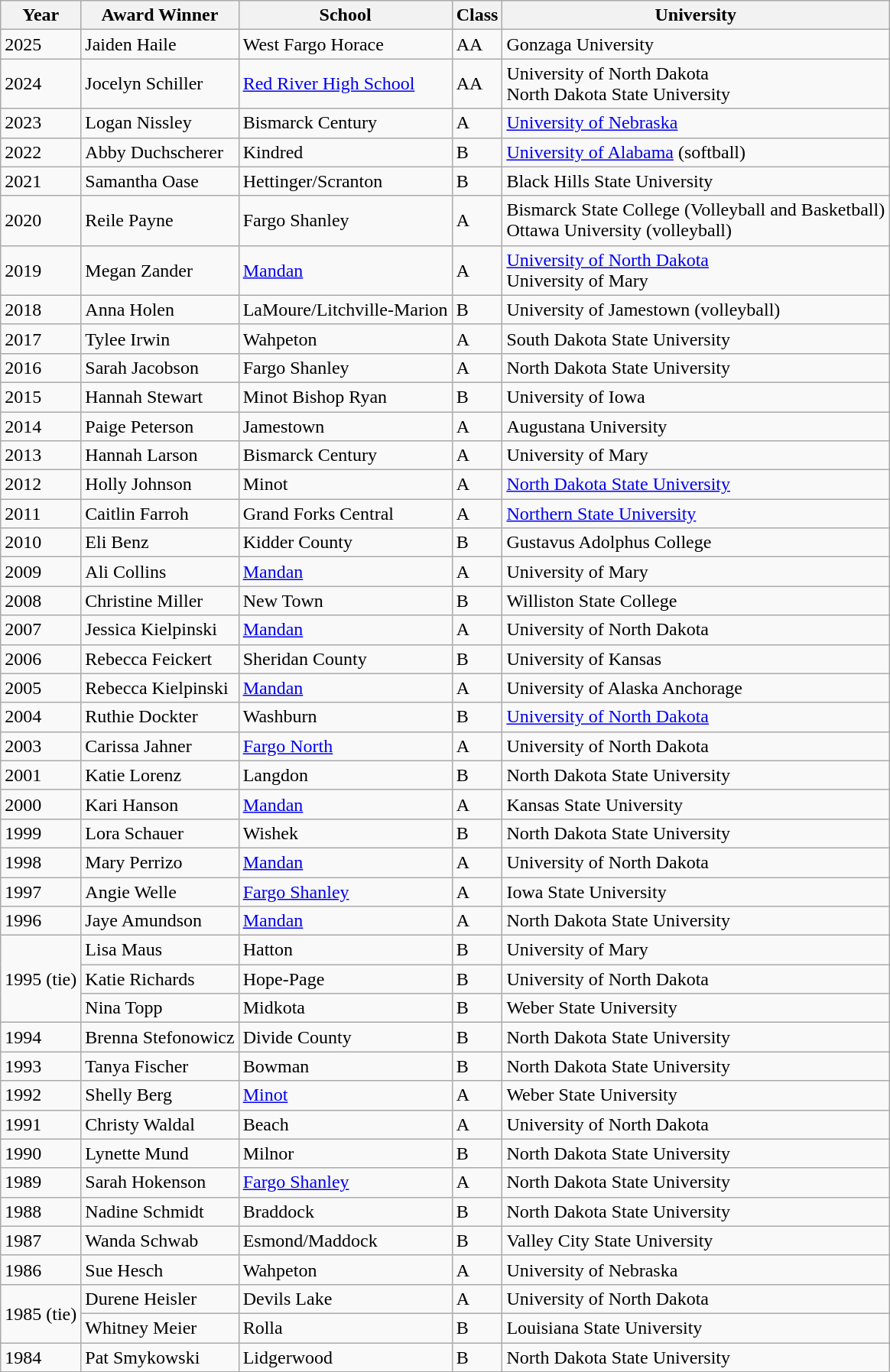<table class="wikitable sortable">
<tr>
<th>Year</th>
<th>Award Winner</th>
<th>School</th>
<th>Class</th>
<th>University</th>
</tr>
<tr>
<td>2025</td>
<td>Jaiden Haile</td>
<td>West Fargo Horace</td>
<td>AA</td>
<td>Gonzaga University</td>
</tr>
<tr>
<td>2024</td>
<td>Jocelyn Schiller</td>
<td><a href='#'>Red River High School</a></td>
<td>AA</td>
<td>University of North Dakota<br> North Dakota State University</td>
</tr>
<tr>
<td>2023</td>
<td>Logan Nissley</td>
<td>Bismarck Century</td>
<td>A</td>
<td><a href='#'>University of Nebraska</a></td>
</tr>
<tr>
<td>2022</td>
<td>Abby Duchscherer</td>
<td>Kindred</td>
<td>B</td>
<td><a href='#'>University of Alabama</a> (softball)</td>
</tr>
<tr>
<td>2021</td>
<td>Samantha Oase</td>
<td>Hettinger/Scranton</td>
<td>B</td>
<td>Black Hills State University</td>
</tr>
<tr>
<td>2020</td>
<td>Reile Payne</td>
<td>Fargo Shanley</td>
<td>A</td>
<td>Bismarck State College (Volleyball and Basketball)<br>Ottawa University (volleyball)</td>
</tr>
<tr>
<td>2019</td>
<td>Megan Zander</td>
<td><a href='#'>Mandan</a></td>
<td>A</td>
<td><a href='#'>University of North Dakota</a><br> University of Mary</td>
</tr>
<tr>
<td>2018</td>
<td>Anna Holen</td>
<td>LaMoure/Litchville-Marion</td>
<td>B</td>
<td>University of Jamestown (volleyball)</td>
</tr>
<tr>
<td>2017</td>
<td>Tylee Irwin</td>
<td>Wahpeton</td>
<td>A</td>
<td>South Dakota State University</td>
</tr>
<tr>
<td>2016</td>
<td>Sarah Jacobson</td>
<td>Fargo Shanley</td>
<td>A</td>
<td>North Dakota State University</td>
</tr>
<tr>
<td>2015</td>
<td>Hannah Stewart</td>
<td>Minot Bishop Ryan</td>
<td>B</td>
<td>University of Iowa</td>
</tr>
<tr>
<td>2014</td>
<td>Paige Peterson</td>
<td>Jamestown</td>
<td>A</td>
<td>Augustana University</td>
</tr>
<tr>
<td>2013</td>
<td>Hannah Larson</td>
<td>Bismarck Century</td>
<td>A</td>
<td>University of Mary</td>
</tr>
<tr>
<td>2012</td>
<td>Holly Johnson</td>
<td>Minot</td>
<td>A</td>
<td><a href='#'>North Dakota State University</a></td>
</tr>
<tr>
<td>2011</td>
<td>Caitlin Farroh</td>
<td>Grand Forks Central</td>
<td>A</td>
<td><a href='#'>Northern State University</a></td>
</tr>
<tr>
<td>2010</td>
<td>Eli Benz</td>
<td>Kidder County</td>
<td>B</td>
<td>Gustavus Adolphus College</td>
</tr>
<tr>
<td>2009</td>
<td>Ali Collins</td>
<td><a href='#'>Mandan</a></td>
<td>A</td>
<td>University of Mary</td>
</tr>
<tr>
<td>2008</td>
<td>Christine Miller</td>
<td>New Town</td>
<td>B</td>
<td>Williston State College</td>
</tr>
<tr>
<td>2007</td>
<td>Jessica Kielpinski</td>
<td><a href='#'>Mandan</a></td>
<td>A</td>
<td>University of North Dakota</td>
</tr>
<tr>
<td>2006</td>
<td>Rebecca Feickert</td>
<td>Sheridan County</td>
<td>B</td>
<td>University of Kansas</td>
</tr>
<tr>
<td>2005</td>
<td>Rebecca Kielpinski</td>
<td><a href='#'>Mandan</a></td>
<td>A</td>
<td>University of Alaska Anchorage</td>
</tr>
<tr>
<td>2004</td>
<td>Ruthie Dockter</td>
<td>Washburn</td>
<td>B</td>
<td><a href='#'>University of North Dakota</a></td>
</tr>
<tr>
<td>2003</td>
<td>Carissa Jahner</td>
<td><a href='#'>Fargo North</a></td>
<td>A</td>
<td>University of North Dakota</td>
</tr>
<tr>
<td>2001</td>
<td>Katie Lorenz</td>
<td>Langdon</td>
<td>B</td>
<td>North Dakota State University</td>
</tr>
<tr>
<td>2000</td>
<td>Kari Hanson</td>
<td><a href='#'>Mandan</a></td>
<td>A</td>
<td>Kansas State University</td>
</tr>
<tr>
<td>1999</td>
<td>Lora Schauer</td>
<td>Wishek</td>
<td>B</td>
<td>North Dakota State University</td>
</tr>
<tr>
<td>1998</td>
<td>Mary Perrizo</td>
<td><a href='#'>Mandan</a></td>
<td>A</td>
<td>University of North Dakota</td>
</tr>
<tr>
<td>1997</td>
<td>Angie Welle</td>
<td><a href='#'>Fargo Shanley</a></td>
<td>A</td>
<td>Iowa State University</td>
</tr>
<tr>
<td>1996</td>
<td>Jaye Amundson</td>
<td><a href='#'>Mandan</a></td>
<td>A</td>
<td>North Dakota State University</td>
</tr>
<tr>
<td rowspan="3">1995 (tie)</td>
<td>Lisa Maus</td>
<td>Hatton</td>
<td>B</td>
<td>University of Mary</td>
</tr>
<tr>
<td>Katie Richards</td>
<td>Hope-Page</td>
<td>B</td>
<td>University of North Dakota</td>
</tr>
<tr>
<td>Nina Topp</td>
<td>Midkota</td>
<td>B</td>
<td>Weber State University</td>
</tr>
<tr>
<td>1994</td>
<td>Brenna Stefonowicz</td>
<td>Divide County</td>
<td>B</td>
<td>North Dakota State University</td>
</tr>
<tr>
<td>1993</td>
<td>Tanya Fischer</td>
<td>Bowman</td>
<td>B</td>
<td>North Dakota State University</td>
</tr>
<tr>
<td>1992</td>
<td>Shelly Berg</td>
<td><a href='#'>Minot</a></td>
<td>A</td>
<td>Weber State University</td>
</tr>
<tr>
<td>1991</td>
<td>Christy Waldal</td>
<td>Beach</td>
<td>A</td>
<td>University of North Dakota</td>
</tr>
<tr>
<td>1990</td>
<td>Lynette Mund</td>
<td>Milnor</td>
<td>B</td>
<td>North Dakota State University</td>
</tr>
<tr>
<td>1989</td>
<td>Sarah Hokenson</td>
<td><a href='#'>Fargo Shanley</a></td>
<td>A</td>
<td>North Dakota State University</td>
</tr>
<tr>
<td>1988</td>
<td>Nadine Schmidt</td>
<td>Braddock</td>
<td>B</td>
<td>North Dakota State University</td>
</tr>
<tr>
<td>1987</td>
<td>Wanda Schwab</td>
<td>Esmond/Maddock</td>
<td>B</td>
<td>Valley City State University</td>
</tr>
<tr>
<td>1986</td>
<td>Sue Hesch</td>
<td>Wahpeton</td>
<td>A</td>
<td>University of Nebraska</td>
</tr>
<tr>
<td rowspan="2">1985 (tie)</td>
<td>Durene Heisler</td>
<td>Devils Lake</td>
<td>A</td>
<td>University of North Dakota</td>
</tr>
<tr>
<td>Whitney Meier</td>
<td>Rolla</td>
<td>B</td>
<td>Louisiana State University</td>
</tr>
<tr>
<td>1984</td>
<td>Pat Smykowski</td>
<td>Lidgerwood</td>
<td>B</td>
<td>North Dakota State University</td>
</tr>
</table>
